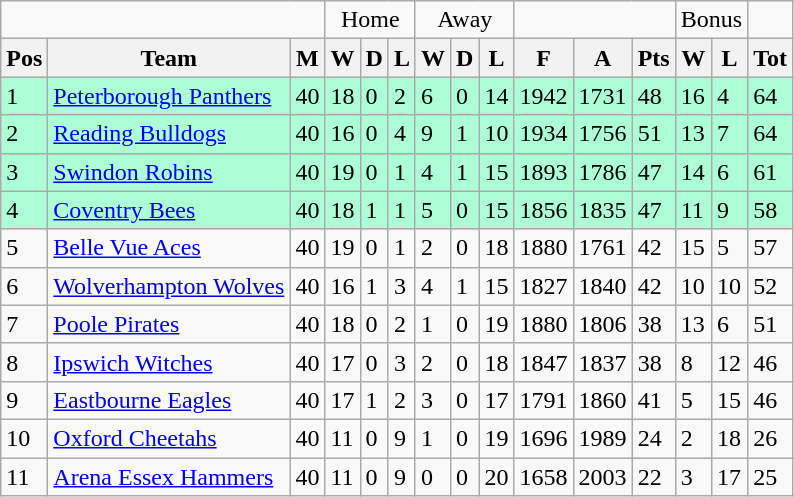<table class="wikitable">
<tr>
<td colspan="3" align="center"></td>
<td colspan="3" align="center">Home</td>
<td colspan="3" align="center">Away</td>
<td colspan="3" align="center"></td>
<td colspan="2" align="center">Bonus</td>
<td colspan="1" align="center"></td>
</tr>
<tr>
<th>Pos</th>
<th>Team</th>
<th>M</th>
<th>W</th>
<th>D</th>
<th>L</th>
<th>W</th>
<th>D</th>
<th>L</th>
<th>F</th>
<th>A</th>
<th>Pts</th>
<th>W</th>
<th>L</th>
<th>Tot</th>
</tr>
<tr style="background: #ADFFD6;">
<td>1</td>
<td><a href='#'>Peterborough Panthers</a></td>
<td>40</td>
<td>18</td>
<td>0</td>
<td>2</td>
<td>6</td>
<td>0</td>
<td>14</td>
<td>1942</td>
<td>1731</td>
<td>48</td>
<td>16</td>
<td>4</td>
<td>64</td>
</tr>
<tr style="background: #ADFFD6;">
<td>2</td>
<td><a href='#'>Reading Bulldogs</a></td>
<td>40</td>
<td>16</td>
<td>0</td>
<td>4</td>
<td>9</td>
<td>1</td>
<td>10</td>
<td>1934</td>
<td>1756</td>
<td>51</td>
<td>13</td>
<td>7</td>
<td>64</td>
</tr>
<tr style="background: #ADFFD6;">
<td>3</td>
<td><a href='#'>Swindon Robins</a></td>
<td>40</td>
<td>19</td>
<td>0</td>
<td>1</td>
<td>4</td>
<td>1</td>
<td>15</td>
<td>1893</td>
<td>1786</td>
<td>47</td>
<td>14</td>
<td>6</td>
<td>61</td>
</tr>
<tr style="background: #ADFFD6;">
<td>4</td>
<td><a href='#'>Coventry Bees</a></td>
<td>40</td>
<td>18</td>
<td>1</td>
<td>1</td>
<td>5</td>
<td>0</td>
<td>15</td>
<td>1856</td>
<td>1835</td>
<td>47</td>
<td>11</td>
<td>9</td>
<td>58</td>
</tr>
<tr>
<td>5</td>
<td><a href='#'>Belle Vue Aces</a></td>
<td>40</td>
<td>19</td>
<td>0</td>
<td>1</td>
<td>2</td>
<td>0</td>
<td>18</td>
<td>1880</td>
<td>1761</td>
<td>42</td>
<td>15</td>
<td>5</td>
<td>57</td>
</tr>
<tr>
<td>6</td>
<td><a href='#'>Wolverhampton Wolves</a></td>
<td>40</td>
<td>16</td>
<td>1</td>
<td>3</td>
<td>4</td>
<td>1</td>
<td>15</td>
<td>1827</td>
<td>1840</td>
<td>42</td>
<td>10</td>
<td>10</td>
<td>52</td>
</tr>
<tr>
<td>7</td>
<td><a href='#'>Poole Pirates</a></td>
<td>40</td>
<td>18</td>
<td>0</td>
<td>2</td>
<td>1</td>
<td>0</td>
<td>19</td>
<td>1880</td>
<td>1806</td>
<td>38</td>
<td>13</td>
<td>6</td>
<td>51</td>
</tr>
<tr>
<td>8</td>
<td><a href='#'>Ipswich Witches</a></td>
<td>40</td>
<td>17</td>
<td>0</td>
<td>3</td>
<td>2</td>
<td>0</td>
<td>18</td>
<td>1847</td>
<td>1837</td>
<td>38</td>
<td>8</td>
<td>12</td>
<td>46</td>
</tr>
<tr>
<td>9</td>
<td><a href='#'>Eastbourne Eagles</a></td>
<td>40</td>
<td>17</td>
<td>1</td>
<td>2</td>
<td>3</td>
<td>0</td>
<td>17</td>
<td>1791</td>
<td>1860</td>
<td>41</td>
<td>5</td>
<td>15</td>
<td>46</td>
</tr>
<tr>
<td>10</td>
<td><a href='#'>Oxford Cheetahs</a></td>
<td>40</td>
<td>11</td>
<td>0</td>
<td>9</td>
<td>1</td>
<td>0</td>
<td>19</td>
<td>1696</td>
<td>1989</td>
<td>24</td>
<td>2</td>
<td>18</td>
<td>26</td>
</tr>
<tr>
<td>11</td>
<td><a href='#'>Arena Essex Hammers</a></td>
<td>40</td>
<td>11</td>
<td>0</td>
<td>9</td>
<td>0</td>
<td>0</td>
<td>20</td>
<td>1658</td>
<td>2003</td>
<td>22</td>
<td>3</td>
<td>17</td>
<td>25</td>
</tr>
</table>
